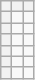<table class="wikitable" style="text-align: center;">
<tr>
<th></th>
<th></th>
<th></th>
</tr>
<tr>
<th></th>
<td></td>
<td></td>
</tr>
<tr>
<th></th>
<td></td>
<td></td>
</tr>
<tr>
<th></th>
<td></td>
<td></td>
</tr>
<tr>
<th></th>
<td></td>
<td></td>
</tr>
<tr>
<th></th>
<td></td>
<td></td>
</tr>
<tr>
<th></th>
<td></td>
</tr>
</table>
